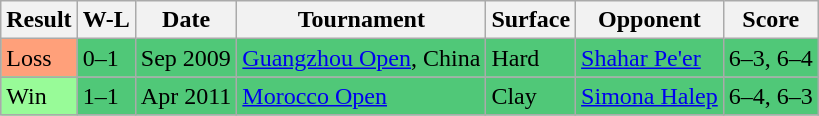<table class="sortable wikitable">
<tr>
<th>Result</th>
<th>W-L</th>
<th>Date</th>
<th>Tournament</th>
<th>Surface</th>
<th>Opponent</th>
<th class="unsortable">Score</th>
</tr>
<tr style="background:#50c878;">
<td style="background:#ffa07a;">Loss</td>
<td>0–1</td>
<td>Sep 2009</td>
<td><a href='#'>Guangzhou Open</a>, China</td>
<td>Hard</td>
<td> <a href='#'>Shahar Pe'er</a></td>
<td>6–3, 6–4</td>
</tr>
<tr style="background:#50c878;">
<td style="background:#98fb98;">Win</td>
<td>1–1</td>
<td>Apr 2011</td>
<td><a href='#'>Morocco Open</a></td>
<td>Clay</td>
<td> <a href='#'>Simona Halep</a></td>
<td>6–4, 6–3</td>
</tr>
</table>
